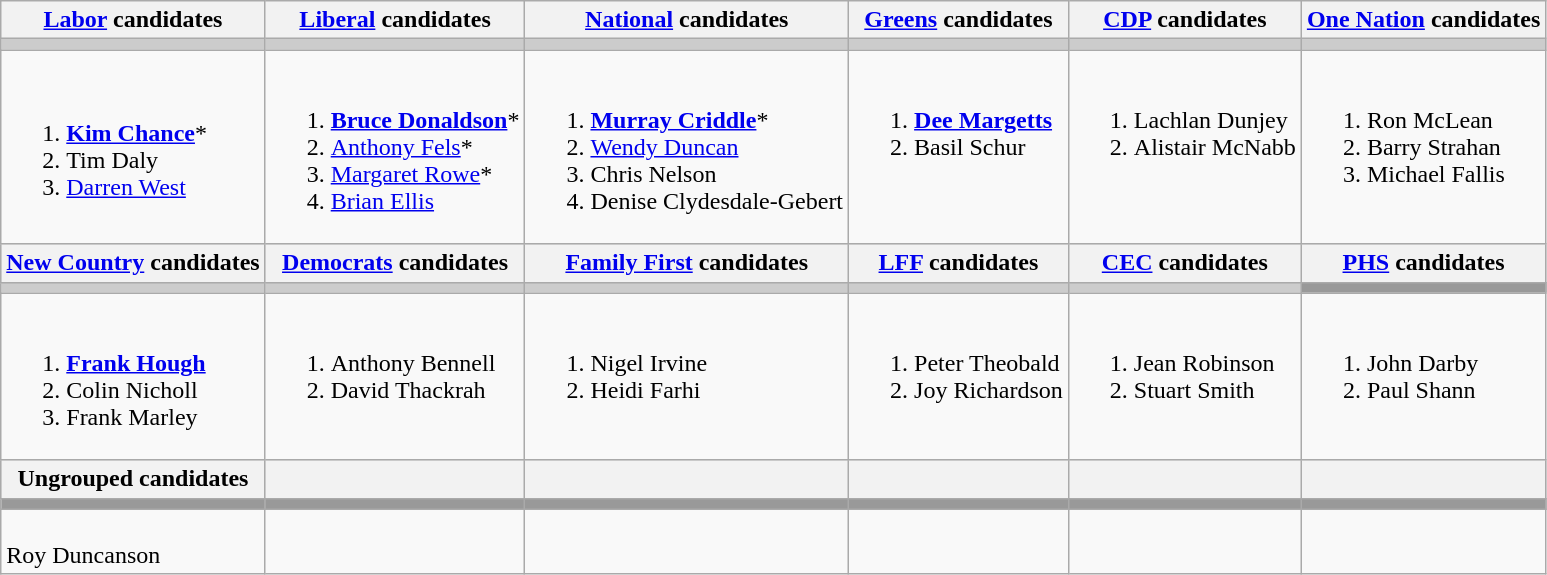<table class="wikitable">
<tr>
<th><a href='#'>Labor</a> candidates</th>
<th><a href='#'>Liberal</a> candidates</th>
<th><a href='#'>National</a> candidates</th>
<th><a href='#'>Greens</a> candidates</th>
<th><a href='#'>CDP</a> candidates</th>
<th><a href='#'>One Nation</a> candidates</th>
</tr>
<tr bgcolor="#cccccc">
<td></td>
<td></td>
<td></td>
<td></td>
<td></td>
<td></td>
</tr>
<tr>
<td><br><ol><li><strong><a href='#'>Kim Chance</a></strong>*</li><li>Tim Daly</li><li><a href='#'>Darren West</a></li></ol></td>
<td><br><ol><li><strong><a href='#'>Bruce Donaldson</a></strong>*</li><li><a href='#'>Anthony Fels</a>*</li><li><a href='#'>Margaret Rowe</a>*</li><li><a href='#'>Brian Ellis</a></li></ol></td>
<td><br><ol><li><strong><a href='#'>Murray Criddle</a></strong>*</li><li><a href='#'>Wendy Duncan</a></li><li>Chris Nelson</li><li>Denise Clydesdale-Gebert</li></ol></td>
<td valign=top><br><ol><li><strong><a href='#'>Dee Margetts</a></strong></li><li>Basil Schur</li></ol></td>
<td valign=top><br><ol><li>Lachlan Dunjey</li><li>Alistair McNabb</li></ol></td>
<td valign=top><br><ol><li>Ron McLean</li><li>Barry Strahan</li><li>Michael Fallis</li></ol></td>
</tr>
<tr bgcolor="#cccccc">
<th><a href='#'>New Country</a> candidates</th>
<th><a href='#'>Democrats</a> candidates</th>
<th><a href='#'>Family First</a> candidates</th>
<th><a href='#'>LFF</a> candidates</th>
<th><a href='#'>CEC</a> candidates</th>
<th><a href='#'>PHS</a> candidates</th>
</tr>
<tr bgcolor="#cccccc">
<td></td>
<td></td>
<td></td>
<td></td>
<td></td>
<td bgcolor="#999999"></td>
</tr>
<tr>
<td valign=top><br><ol><li><strong><a href='#'>Frank Hough</a></strong></li><li>Colin Nicholl</li><li>Frank Marley</li></ol></td>
<td valign=top><br><ol><li>Anthony Bennell</li><li>David Thackrah</li></ol></td>
<td valign=top><br><ol><li>Nigel Irvine</li><li>Heidi Farhi</li></ol></td>
<td valign=top><br><ol><li>Peter Theobald</li><li>Joy Richardson</li></ol></td>
<td valign=top><br><ol><li>Jean Robinson</li><li>Stuart Smith</li></ol></td>
<td valign=top><br><ol><li>John Darby</li><li>Paul Shann</li></ol></td>
</tr>
<tr bgcolor="#cccccc">
<th>Ungrouped candidates</th>
<th></th>
<th></th>
<th></th>
<th></th>
<th></th>
</tr>
<tr bgcolor="#cccccc">
<td bgcolor="#999999"></td>
<td bgcolor="#999999"></td>
<td bgcolor="#999999"></td>
<td bgcolor="#999999"></td>
<td bgcolor="#999999"></td>
<td bgcolor="#999999"></td>
</tr>
<tr>
<td valign=top><br>Roy Duncanson</td>
<td valign=top></td>
<td valign=top></td>
<td valign=top></td>
<td valign=top></td>
<td valign=top></td>
</tr>
</table>
